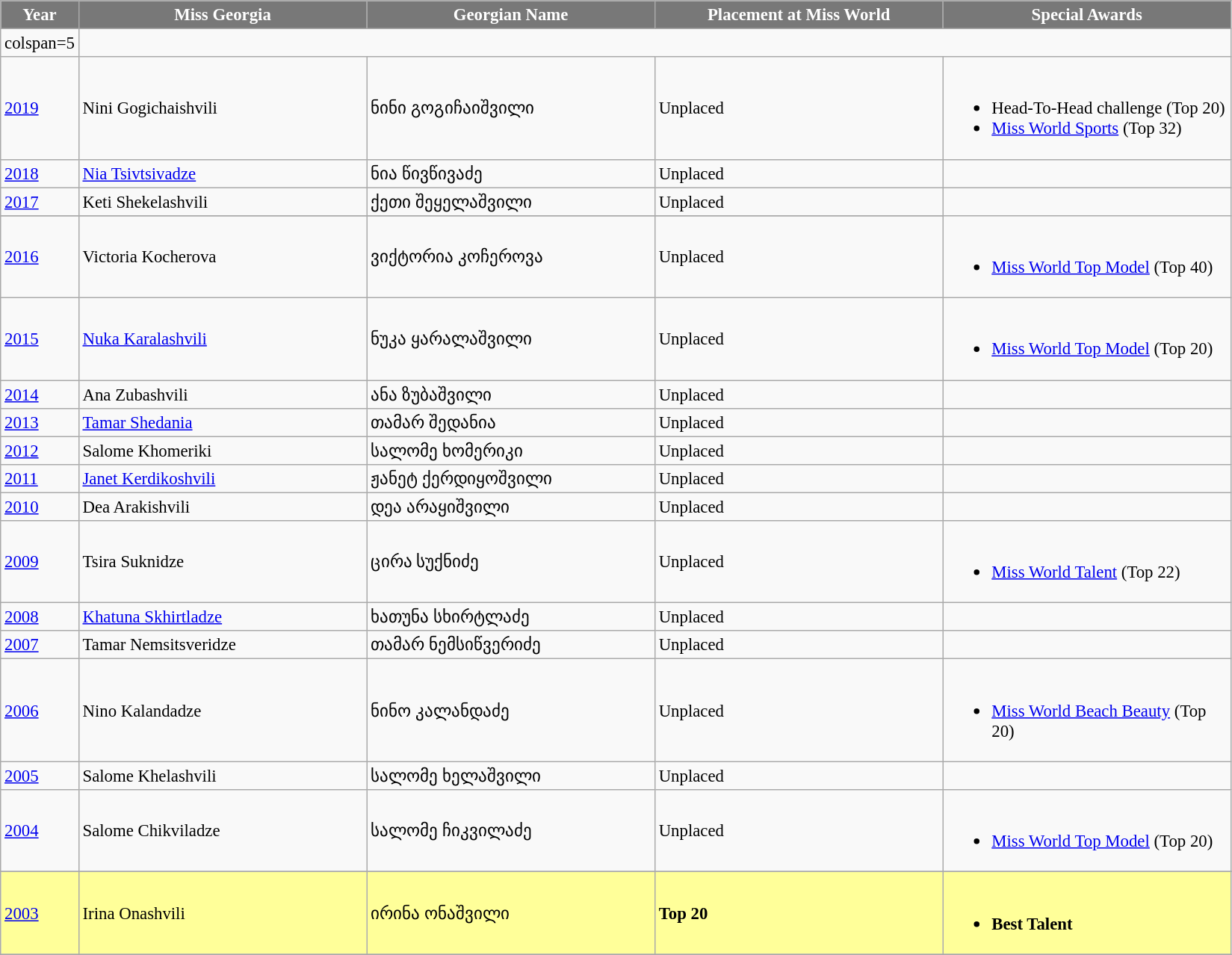<table class="wikitable " style="font-size: 95%;">
<tr>
<th width="60" style="background-color:#787878;color:#FFFFFF;">Year</th>
<th width="250" style="background-color:#787878;color:#FFFFFF;">Miss Georgia</th>
<th width="250" style="background-color:#787878;color:#FFFFFF;">Georgian Name</th>
<th width="250" style="background-color:#787878;color:#FFFFFF;">Placement at Miss World</th>
<th width="250" style="background-color:#787878;color:#FFFFFF;">Special Awards</th>
</tr>
<tr>
<td>colspan=5 </td>
</tr>
<tr>
<td><a href='#'>2019</a></td>
<td>Nini Gogichaishvili</td>
<td>ნინი გოგიჩაიშვილი</td>
<td>Unplaced</td>
<td align="left"><br><ul><li>Head-To-Head challenge (Top 20)</li><li><a href='#'>Miss World Sports</a> (Top 32)</li></ul></td>
</tr>
<tr>
<td><a href='#'>2018</a></td>
<td><a href='#'>Nia Tsivtsivadze</a></td>
<td>ნია წივწივაძე</td>
<td>Unplaced</td>
<td></td>
</tr>
<tr>
<td><a href='#'>2017</a></td>
<td>Keti Shekelashvili</td>
<td>ქეთი შეყელაშვილი</td>
<td>Unplaced</td>
</tr>
<tr>
</tr>
<tr>
<td><a href='#'>2016</a></td>
<td>Victoria Kocherova</td>
<td>ვიქტორია კოჩეროვა</td>
<td>Unplaced</td>
<td align="left"><br><ul><li><a href='#'>Miss World Top Model</a> (Top 40)</li></ul></td>
</tr>
<tr>
<td><a href='#'>2015</a></td>
<td><a href='#'>Nuka Karalashvili</a></td>
<td>ნუკა ყარალაშვილი</td>
<td>Unplaced</td>
<td align="left"><br><ul><li><a href='#'>Miss World Top Model</a> (Top 20)</li></ul></td>
</tr>
<tr>
<td><a href='#'>2014</a></td>
<td>Ana Zubashvili</td>
<td>ანა ზუბაშვილი</td>
<td>Unplaced</td>
<td></td>
</tr>
<tr>
<td><a href='#'>2013</a></td>
<td><a href='#'>Tamar Shedania</a></td>
<td>თამარ შედანია</td>
<td>Unplaced</td>
<td></td>
</tr>
<tr>
<td><a href='#'>2012</a></td>
<td>Salome Khomeriki</td>
<td>სალომე ხომერიკი</td>
<td>Unplaced</td>
<td></td>
</tr>
<tr>
<td><a href='#'>2011</a></td>
<td><a href='#'>Janet Kerdikoshvili</a></td>
<td>ჟანეტ ქერდიყოშვილი</td>
<td>Unplaced</td>
<td></td>
</tr>
<tr>
<td><a href='#'>2010</a></td>
<td>Dea Arakishvili</td>
<td>დეა არაყიშვილი</td>
<td>Unplaced</td>
<td></td>
</tr>
<tr>
<td><a href='#'>2009</a></td>
<td>Tsira Suknidze</td>
<td>ცირა სუქნიძე</td>
<td>Unplaced</td>
<td align="left"><br><ul><li><a href='#'>Miss World Talent</a> (Top 22)</li></ul></td>
</tr>
<tr>
<td><a href='#'>2008</a></td>
<td><a href='#'>Khatuna Skhirtladze</a></td>
<td>ხათუნა სხირტლაძე</td>
<td>Unplaced</td>
<td></td>
</tr>
<tr>
<td><a href='#'>2007</a></td>
<td>Tamar Nemsitsveridze</td>
<td>თამარ ნემსიწვერიძე</td>
<td>Unplaced</td>
<td></td>
</tr>
<tr>
<td><a href='#'>2006</a></td>
<td>Nino Kalandadze</td>
<td>ნინო კალანდაძე</td>
<td>Unplaced</td>
<td align="left"><br><ul><li><a href='#'>Miss World Beach Beauty</a> (Top 20)</li></ul></td>
</tr>
<tr>
<td><a href='#'>2005</a></td>
<td>Salome Khelashvili</td>
<td>სალომე ხელაშვილი</td>
<td>Unplaced</td>
<td></td>
</tr>
<tr>
<td><a href='#'>2004</a></td>
<td>Salome Chikviladze</td>
<td>სალომე ჩიკვილაძე</td>
<td>Unplaced</td>
<td align="left"><br><ul><li><a href='#'>Miss World Top Model</a> (Top 20)</li></ul></td>
</tr>
<tr>
</tr>
<tr style="background-color:#FFFF99;">
<td><a href='#'>2003</a></td>
<td>Irina Onashvili</td>
<td>ირინა ონაშვილი</td>
<td><strong>Top 20</strong></td>
<td align="left"><br><ul><li><strong>Best Talent</strong></li></ul></td>
</tr>
<tr>
</tr>
</table>
